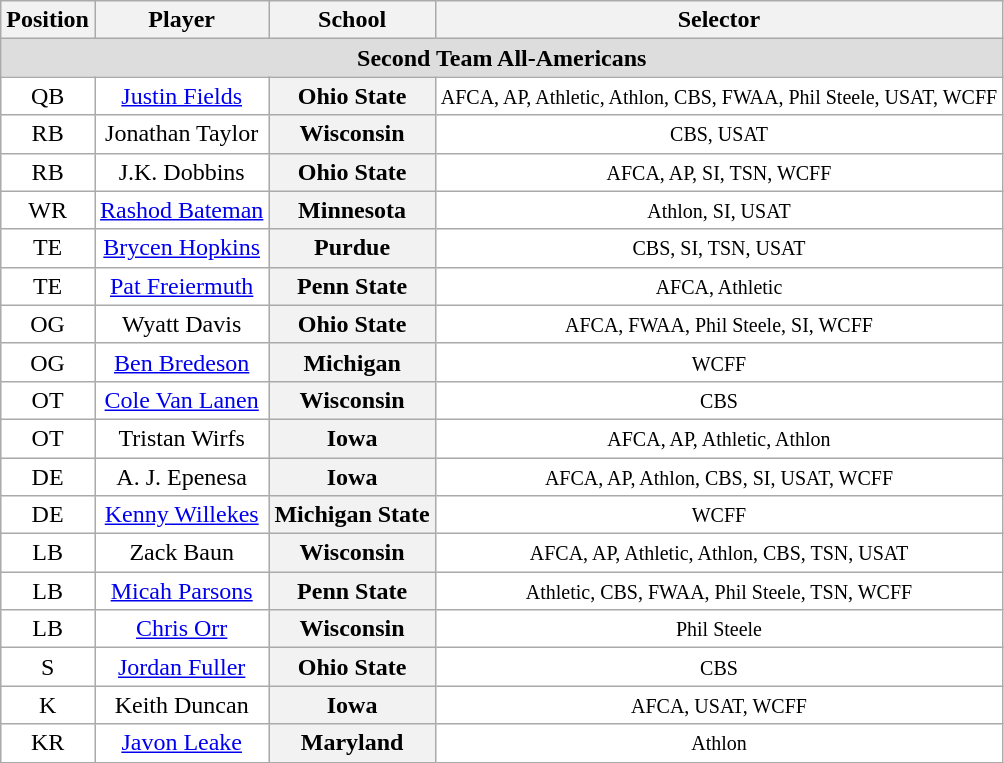<table class="wikitable">
<tr>
<th>Position</th>
<th>Player</th>
<th>School</th>
<th>Selector</th>
</tr>
<tr>
<td colspan="4" style="text-align:center; background:#ddd;"><strong>Second Team All-Americans</strong></td>
</tr>
<tr style="text-align:center;">
<td style="background:white">QB</td>
<td style="background:white"><a href='#'>Justin Fields</a></td>
<th style=>Ohio State</th>
<td style="background:white"><small>AFCA, AP, Athletic, Athlon, CBS, FWAA, Phil Steele, USAT, WCFF</small></td>
</tr>
<tr style="text-align:center;">
<td style="background:white">RB</td>
<td style="background:white">Jonathan Taylor</td>
<th style=>Wisconsin</th>
<td style="background:white"><small>CBS, USAT</small></td>
</tr>
<tr style="text-align:center;">
<td style="background:white">RB</td>
<td style="background:white">J.K. Dobbins</td>
<th style=>Ohio State</th>
<td style="background:white"><small>AFCA, AP, SI, TSN, WCFF</small></td>
</tr>
<tr style="text-align:center;">
<td style="background:white">WR</td>
<td style="background:white"><a href='#'>Rashod Bateman</a></td>
<th style=>Minnesota</th>
<td style="background:white"><small>Athlon, SI, USAT</small></td>
</tr>
<tr style="text-align:center;">
<td style="background:white">TE</td>
<td style="background:white"><a href='#'>Brycen Hopkins</a></td>
<th style=>Purdue</th>
<td style="background:white"><small>CBS, SI, TSN, USAT</small></td>
</tr>
<tr style="text-align:center;">
<td style="background:white">TE</td>
<td style="background:white"><a href='#'>Pat Freiermuth</a></td>
<th style=>Penn State</th>
<td style="background:white"><small>AFCA, Athletic</small></td>
</tr>
<tr style="text-align:center;">
<td style="background:white">OG</td>
<td style="background:white">Wyatt Davis</td>
<th style=>Ohio State</th>
<td style="background:white"><small>AFCA, FWAA, Phil Steele, SI, WCFF</small></td>
</tr>
<tr style="text-align:center;">
<td style="background:white">OG</td>
<td style="background:white"><a href='#'>Ben Bredeson</a></td>
<th style=>Michigan</th>
<td style="background:white"><small>WCFF</small></td>
</tr>
<tr style="text-align:center;">
<td style="background:white">OT</td>
<td style="background:white"><a href='#'>Cole Van Lanen</a></td>
<th style=>Wisconsin</th>
<td style="background:white"><small>CBS</small></td>
</tr>
<tr style="text-align:center;">
<td style="background:white">OT</td>
<td style="background:white">Tristan Wirfs</td>
<th style=>Iowa</th>
<td style="background:white"><small>AFCA, AP, Athletic, Athlon</small></td>
</tr>
<tr style="text-align:center;">
<td style="background:white">DE</td>
<td style="background:white">A. J. Epenesa</td>
<th style=>Iowa</th>
<td style="background:white"><small>AFCA, AP, Athlon, CBS, SI, USAT, WCFF</small></td>
</tr>
<tr style="text-align:center;">
<td style="background:white">DE</td>
<td style="background:white"><a href='#'>Kenny Willekes</a></td>
<th style=>Michigan State</th>
<td style="background:white"><small>WCFF</small></td>
</tr>
<tr style="text-align:center;">
<td style="background:white">LB</td>
<td style="background:white">Zack Baun</td>
<th style=>Wisconsin</th>
<td style="background:white"><small>AFCA, AP, Athletic, Athlon, CBS, TSN, USAT</small></td>
</tr>
<tr style="text-align:center;">
<td style="background:white">LB</td>
<td style="background:white"><a href='#'>Micah Parsons</a></td>
<th style=>Penn State</th>
<td style="background:white"><small>Athletic, CBS, FWAA, Phil Steele, TSN, WCFF</small></td>
</tr>
<tr style="text-align:center;">
<td style="background:white">LB</td>
<td style="background:white"><a href='#'>Chris Orr</a></td>
<th style=>Wisconsin</th>
<td style="background:white"><small>Phil Steele</small></td>
</tr>
<tr style="text-align:center;">
<td style="background:white">S</td>
<td style="background:white"><a href='#'>Jordan Fuller</a></td>
<th style=>Ohio State</th>
<td style="background:white"><small>CBS</small></td>
</tr>
<tr style="text-align:center;">
<td style="background:white">K</td>
<td style="background:white">Keith Duncan</td>
<th style=>Iowa</th>
<td style="background:white"><small>AFCA, USAT, WCFF</small></td>
</tr>
<tr style="text-align:center;">
<td style="background:white">KR</td>
<td style="background:white"><a href='#'>Javon Leake</a></td>
<th style=>Maryland</th>
<td style="background:white"><small>Athlon</small></td>
</tr>
</table>
